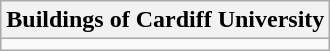<table class="wikitable">
<tr>
<th>Buildings of Cardiff University</th>
</tr>
<tr>
<td></td>
</tr>
</table>
